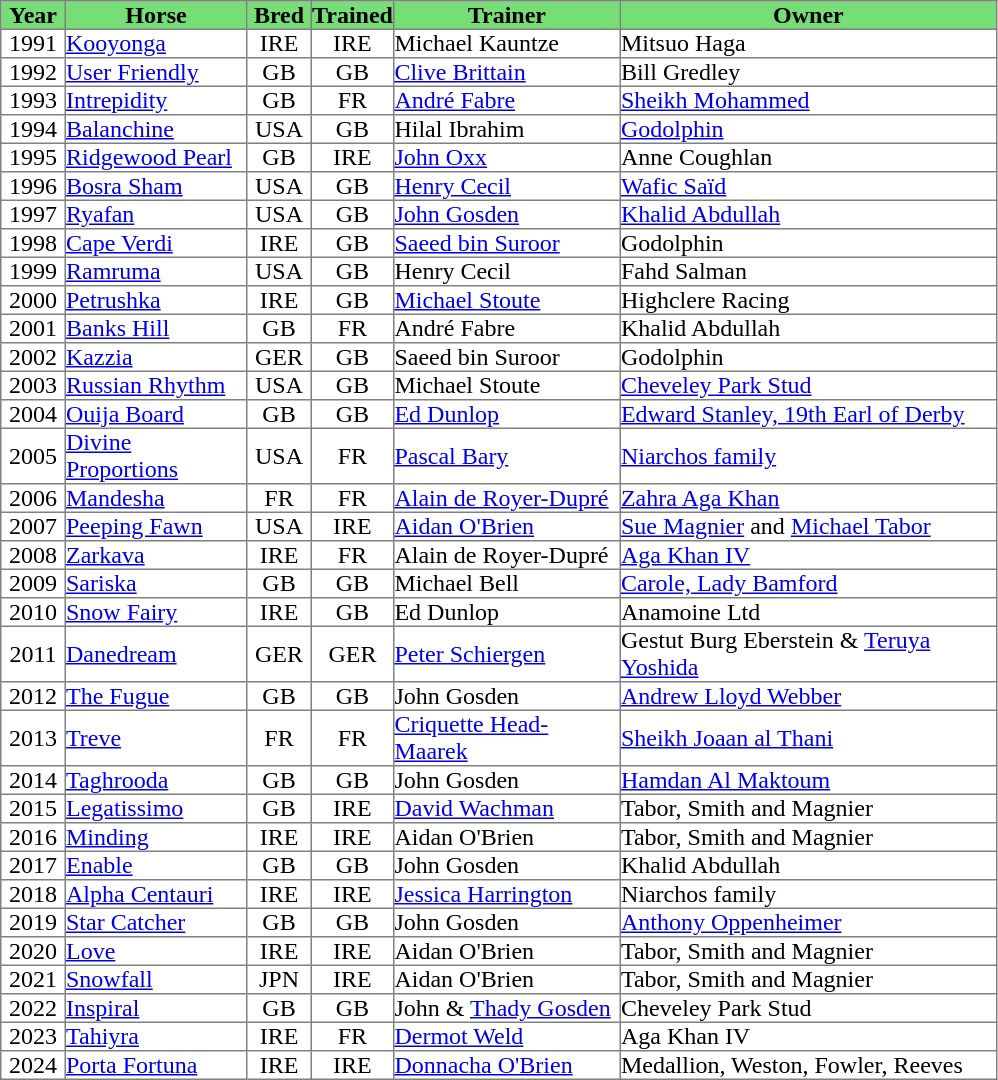<table class = "sortable" | border="1" cellpadding="0" style="border-collapse: collapse">
<tr bgcolor="#77dd77" align="center">
<th style="width:42px;"><strong>Year</strong><br></th>
<th style="width:120px;"><strong>Horse</strong><br></th>
<th style="width:42px;"><strong>Bred</strong></th>
<th style="width:42px;"><strong>Trained</strong></th>
<th style="width:150px;"><strong>Trainer</strong><br></th>
<th style="width:250px;"><strong>Owner</strong><br></th>
</tr>
<tr>
<td align=center>1991</td>
<td><a href='#'>Kooyonga</a></td>
<td align=center>IRE</td>
<td align=center>IRE</td>
<td>Michael Kauntze</td>
<td>Mitsuo Haga</td>
</tr>
<tr>
<td align=center>1992</td>
<td><a href='#'>User Friendly</a></td>
<td align=center>GB</td>
<td align=center>GB</td>
<td><a href='#'>Clive Brittain</a></td>
<td>Bill Gredley</td>
</tr>
<tr>
<td align=center>1993</td>
<td><a href='#'>Intrepidity</a></td>
<td align=center>GB</td>
<td align=center>FR</td>
<td><a href='#'>André Fabre</a></td>
<td><a href='#'>Sheikh Mohammed</a></td>
</tr>
<tr>
<td align=center>1994</td>
<td><a href='#'>Balanchine</a></td>
<td align=center>USA</td>
<td align=center>GB</td>
<td>Hilal Ibrahim</td>
<td><a href='#'>Godolphin</a></td>
</tr>
<tr>
<td align=center>1995</td>
<td><a href='#'>Ridgewood Pearl</a></td>
<td align=center>GB</td>
<td align=center>IRE</td>
<td><a href='#'>John Oxx</a></td>
<td>Anne Coughlan</td>
</tr>
<tr>
<td align=center>1996</td>
<td><a href='#'>Bosra Sham</a></td>
<td align=center>USA</td>
<td align=center>GB</td>
<td><a href='#'>Henry Cecil</a></td>
<td><a href='#'>Wafic Saïd</a></td>
</tr>
<tr>
<td align=center>1997</td>
<td><a href='#'>Ryafan</a></td>
<td align=center>USA</td>
<td align=center>GB</td>
<td><a href='#'>John Gosden</a></td>
<td><a href='#'>Khalid Abdullah</a></td>
</tr>
<tr>
<td align=center>1998</td>
<td><a href='#'>Cape Verdi</a></td>
<td align=center>IRE</td>
<td align=center>GB</td>
<td><a href='#'>Saeed bin Suroor</a></td>
<td>Godolphin</td>
</tr>
<tr>
<td align=center>1999</td>
<td><a href='#'>Ramruma</a></td>
<td align=center>USA</td>
<td align=center>GB</td>
<td>Henry Cecil</td>
<td>Fahd Salman</td>
</tr>
<tr>
<td align=center>2000</td>
<td><a href='#'>Petrushka</a></td>
<td align=center>IRE</td>
<td align=center>GB</td>
<td><a href='#'>Michael Stoute</a></td>
<td>Highclere Racing</td>
</tr>
<tr>
<td align=center>2001</td>
<td><a href='#'>Banks Hill</a></td>
<td align=center>GB</td>
<td align=center>FR</td>
<td>André Fabre</td>
<td>Khalid Abdullah</td>
</tr>
<tr>
<td align=center>2002</td>
<td><a href='#'>Kazzia</a></td>
<td align=center>GER</td>
<td align=center>GB</td>
<td>Saeed bin Suroor</td>
<td>Godolphin</td>
</tr>
<tr>
<td align=center>2003</td>
<td><a href='#'>Russian Rhythm</a></td>
<td align=center>USA</td>
<td align=center>GB</td>
<td>Michael Stoute</td>
<td><a href='#'>Cheveley Park Stud</a></td>
</tr>
<tr>
<td align=center>2004</td>
<td><a href='#'>Ouija Board</a></td>
<td align=center>GB</td>
<td align=center>GB</td>
<td><a href='#'>Ed Dunlop</a></td>
<td><a href='#'>Edward Stanley, 19th Earl of Derby</a></td>
</tr>
<tr>
<td align=center>2005</td>
<td><a href='#'>Divine Proportions</a></td>
<td align=center>USA</td>
<td align=center>FR</td>
<td><a href='#'>Pascal Bary</a></td>
<td><a href='#'>Niarchos family</a></td>
</tr>
<tr>
<td align=center>2006</td>
<td><a href='#'>Mandesha</a></td>
<td align=center>FR</td>
<td align=center>FR</td>
<td><a href='#'>Alain de Royer-Dupré</a></td>
<td><a href='#'>Zahra Aga Khan</a></td>
</tr>
<tr>
<td align=center>2007</td>
<td><a href='#'>Peeping Fawn</a></td>
<td align=center>USA</td>
<td align=center>IRE</td>
<td><a href='#'>Aidan O'Brien</a></td>
<td><a href='#'>Sue Magnier</a> and <a href='#'>Michael Tabor</a></td>
</tr>
<tr>
<td align=center>2008</td>
<td><a href='#'>Zarkava</a></td>
<td align=center>IRE</td>
<td align=center>FR</td>
<td>Alain de Royer-Dupré</td>
<td><a href='#'>Aga Khan IV</a></td>
</tr>
<tr>
<td align=center>2009</td>
<td><a href='#'>Sariska</a></td>
<td align=center>GB</td>
<td align=center>GB</td>
<td>Michael Bell</td>
<td><a href='#'>Carole, Lady Bamford</a></td>
</tr>
<tr>
<td align=center>2010</td>
<td><a href='#'>Snow Fairy</a></td>
<td align=center>IRE</td>
<td align=center>GB</td>
<td>Ed Dunlop</td>
<td>Anamoine Ltd</td>
</tr>
<tr>
<td align=center>2011</td>
<td><a href='#'>Danedream</a></td>
<td align=center>GER</td>
<td align=center>GER</td>
<td><a href='#'>Peter Schiergen</a></td>
<td>Gestut Burg Eberstein & <a href='#'>Teruya Yoshida</a></td>
</tr>
<tr>
<td align=center>2012</td>
<td><a href='#'>The Fugue</a></td>
<td align=center>GB</td>
<td align=center>GB</td>
<td>John Gosden</td>
<td><a href='#'>Andrew Lloyd Webber</a></td>
</tr>
<tr>
<td align=center>2013</td>
<td><a href='#'>Treve</a></td>
<td align=center>FR</td>
<td align=center>FR</td>
<td><a href='#'>Criquette Head-Maarek</a></td>
<td><a href='#'>Sheikh Joaan al Thani</a></td>
</tr>
<tr>
<td align=center>2014</td>
<td><a href='#'>Taghrooda</a></td>
<td align=center>GB</td>
<td align=center>GB</td>
<td>John Gosden</td>
<td><a href='#'>Hamdan Al Maktoum</a></td>
</tr>
<tr>
<td align=center>2015</td>
<td><a href='#'>Legatissimo</a></td>
<td align=center>GB</td>
<td align=center>IRE</td>
<td><a href='#'>David Wachman</a></td>
<td>Tabor, Smith and Magnier</td>
</tr>
<tr>
<td align=center>2016</td>
<td><a href='#'>Minding</a></td>
<td align=center>IRE</td>
<td align=center>IRE</td>
<td>Aidan O'Brien</td>
<td>Tabor, Smith and Magnier</td>
</tr>
<tr>
<td align=center>2017</td>
<td><a href='#'>Enable</a></td>
<td align=center>GB</td>
<td align=center>GB</td>
<td>John Gosden</td>
<td>Khalid Abdullah</td>
</tr>
<tr>
<td align=center>2018</td>
<td><a href='#'>Alpha Centauri</a></td>
<td align=center>IRE</td>
<td align=center>IRE</td>
<td><a href='#'>Jessica Harrington</a></td>
<td>Niarchos family</td>
</tr>
<tr>
<td align=center>2019</td>
<td><a href='#'>Star Catcher</a></td>
<td align=center>GB</td>
<td align=center>GB</td>
<td>John Gosden</td>
<td><a href='#'>Anthony Oppenheimer</a></td>
</tr>
<tr>
<td align=center>2020</td>
<td><a href='#'>Love</a></td>
<td align=center>IRE</td>
<td align=center>IRE</td>
<td>Aidan O'Brien</td>
<td>Tabor, Smith and Magnier</td>
</tr>
<tr>
<td align=center>2021</td>
<td><a href='#'>Snowfall</a></td>
<td align=center>JPN</td>
<td align=center>IRE</td>
<td>Aidan O'Brien</td>
<td>Tabor, Smith and Magnier</td>
</tr>
<tr>
<td align=center>2022</td>
<td><a href='#'>Inspiral</a></td>
<td align=center>GB</td>
<td align=center>GB</td>
<td>John & <a href='#'>Thady Gosden</a></td>
<td>Cheveley Park Stud</td>
</tr>
<tr>
<td align=center>2023</td>
<td><a href='#'>Tahiyra</a></td>
<td align=center>IRE</td>
<td align=center>FR</td>
<td><a href='#'>Dermot Weld</a></td>
<td>Aga Khan IV</td>
</tr>
<tr>
<td align=center>2024</td>
<td><a href='#'>Porta Fortuna</a></td>
<td align=center>IRE</td>
<td align=center>IRE</td>
<td><a href='#'>Donnacha O'Brien</a></td>
<td>Medallion, Weston, Fowler, Reeves</td>
</tr>
</table>
